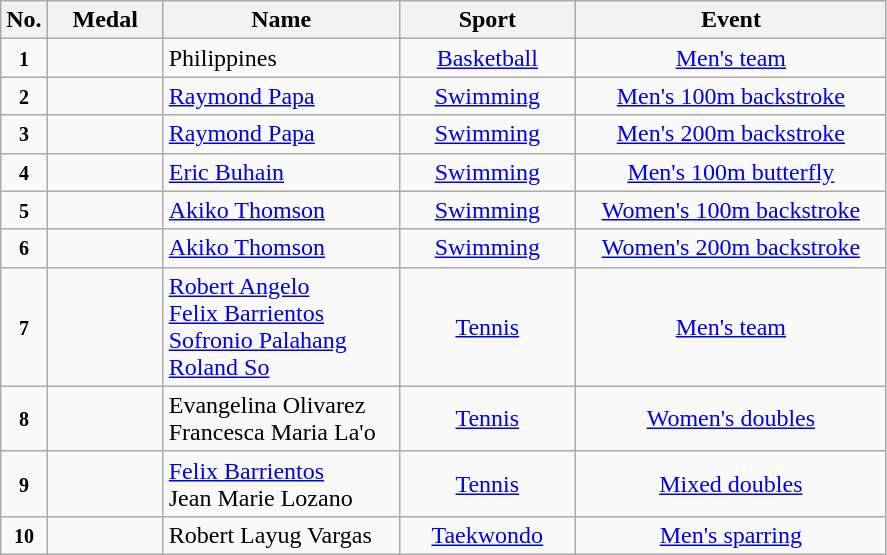<table class="wikitable" style="font-size:100%; text-align:center;">
<tr>
<th width="10">No.</th>
<th width="70">Medal</th>
<th width="150">Name</th>
<th width="110">Sport</th>
<th width="200">Event</th>
</tr>
<tr>
<td><small><strong>1</strong></small></td>
<td></td>
<td align=left>Philippines</td>
<td> <a href='#'>Basketball</a></td>
<td><a href='#'>Men's team</a></td>
</tr>
<tr>
<td><small><strong>2</strong></small></td>
<td></td>
<td align=left><a href='#'>Raymond Papa</a></td>
<td> <a href='#'>Swimming</a></td>
<td><a href='#'>Men's 100m backstroke</a></td>
</tr>
<tr>
<td><small><strong>3</strong></small></td>
<td></td>
<td align=left><a href='#'>Raymond Papa</a></td>
<td> <a href='#'>Swimming</a></td>
<td><a href='#'>Men's 200m backstroke</a></td>
</tr>
<tr>
<td><small><strong>4</strong></small></td>
<td></td>
<td align=left><a href='#'>Eric Buhain</a></td>
<td> <a href='#'>Swimming</a></td>
<td><a href='#'>Men's 100m butterfly</a></td>
</tr>
<tr>
<td><small><strong>5</strong></small></td>
<td></td>
<td align=left><a href='#'>Akiko Thomson</a></td>
<td> <a href='#'>Swimming</a></td>
<td><a href='#'>Women's 100m backstroke</a></td>
</tr>
<tr>
<td><small><strong>6</strong></small></td>
<td></td>
<td align=left><a href='#'>Akiko Thomson</a></td>
<td> <a href='#'>Swimming</a></td>
<td><a href='#'>Women's 200m backstroke</a></td>
</tr>
<tr>
<td><small><strong>7</strong></small></td>
<td></td>
<td align=left><a href='#'>Robert Angelo</a><br><a href='#'>Felix Barrientos</a><br><a href='#'>Sofronio Palahang</a><br><a href='#'>Roland So</a></td>
<td> <a href='#'>Tennis</a></td>
<td><a href='#'>Men's team</a></td>
</tr>
<tr>
<td><small><strong>8</strong></small></td>
<td></td>
<td align=left>Evangelina Olivarez<br>Francesca Maria La'o</td>
<td> <a href='#'>Tennis</a></td>
<td><a href='#'>Women's doubles</a></td>
</tr>
<tr>
<td><small><strong>9</strong></small></td>
<td></td>
<td align=left><a href='#'>Felix Barrientos</a><br>Jean Marie Lozano</td>
<td> <a href='#'>Tennis</a></td>
<td><a href='#'>Mixed doubles</a></td>
</tr>
<tr>
<td><small><strong>10</strong></small></td>
<td></td>
<td align=left>Robert Layug Vargas</td>
<td> <a href='#'>Taekwondo</a></td>
<td><a href='#'>Men's sparring</a></td>
</tr>
</table>
